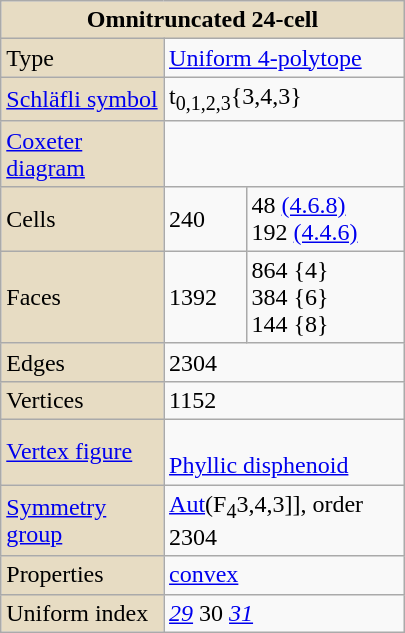<table class="wikitable" style="float:right; margin-left:8px; width:270px">
<tr>
<td bgcolor=#e7dcc3 align=center colspan=3><strong>Omnitruncated 24-cell</strong></td>
</tr>
<tr>
<td bgcolor=#e7dcc3>Type</td>
<td colspan=2><a href='#'>Uniform 4-polytope</a></td>
</tr>
<tr>
<td bgcolor=#e7dcc3><a href='#'>Schläfli symbol</a></td>
<td colspan=2>t<sub>0,1,2,3</sub>{3,4,3}</td>
</tr>
<tr>
<td bgcolor=#e7dcc3><a href='#'>Coxeter diagram</a></td>
<td colspan=2></td>
</tr>
<tr>
<td bgcolor=#e7dcc3>Cells</td>
<td>240</td>
<td>48 <a href='#'>(4.6.8)</a> <br>192 <a href='#'>(4.4.6)</a> </td>
</tr>
<tr>
<td bgcolor=#e7dcc3>Faces</td>
<td>1392</td>
<td>864 {4}<br>384 {6}<br>144 {8}</td>
</tr>
<tr>
<td bgcolor=#e7dcc3>Edges</td>
<td colspan=2>2304</td>
</tr>
<tr>
<td bgcolor=#e7dcc3>Vertices</td>
<td colspan=2>1152</td>
</tr>
<tr>
<td bgcolor=#e7dcc3><a href='#'>Vertex figure</a></td>
<td colspan=2><br><a href='#'>Phyllic disphenoid</a></td>
</tr>
<tr>
<td bgcolor=#e7dcc3><a href='#'>Symmetry group</a></td>
<td colspan=2><a href='#'>Aut</a>(F<sub>4</sub>3,4,3]], order 2304</td>
</tr>
<tr>
<td bgcolor=#e7dcc3>Properties</td>
<td colspan=2><a href='#'>convex</a></td>
</tr>
<tr>
<td bgcolor=#e7dcc3>Uniform index</td>
<td colspan=2><em><a href='#'>29</a></em> 30 <em><a href='#'>31</a></em></td>
</tr>
</table>
